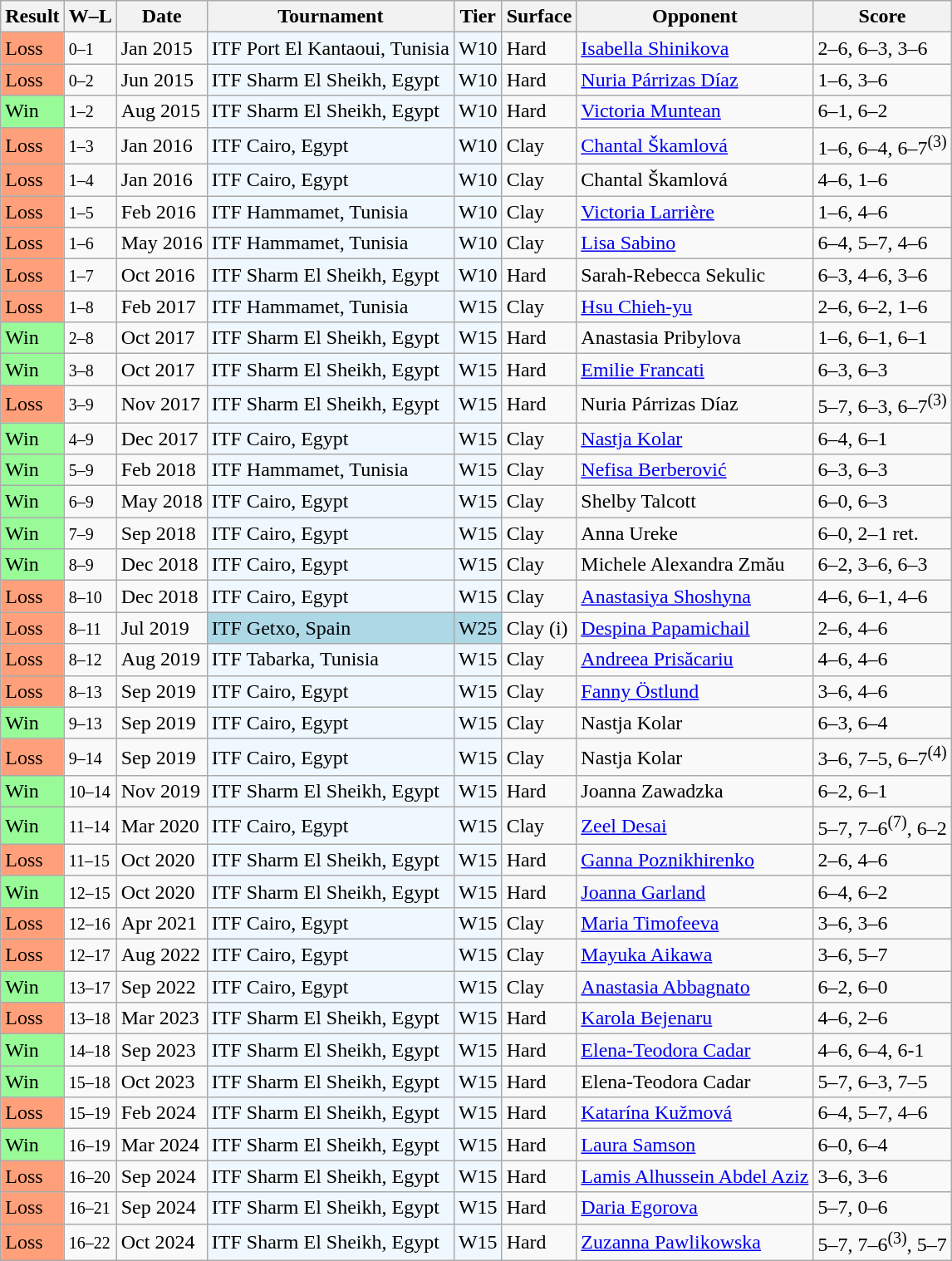<table class="sortable wikitable">
<tr>
<th>Result</th>
<th class="unsortable">W–L</th>
<th>Date</th>
<th>Tournament</th>
<th>Tier</th>
<th>Surface</th>
<th>Opponent</th>
<th class="unsortable">Score</th>
</tr>
<tr>
<td style="background:#ffa07a;">Loss</td>
<td><small>0–1</small></td>
<td>Jan 2015</td>
<td style="background:#f0f8ff;">ITF Port El Kantaoui, Tunisia</td>
<td style="background:#f0f8ff;">W10</td>
<td>Hard</td>
<td> <a href='#'>Isabella Shinikova</a></td>
<td>2–6, 6–3, 3–6</td>
</tr>
<tr>
<td style="background:#ffa07a;">Loss</td>
<td><small>0–2</small></td>
<td>Jun 2015</td>
<td style="background:#f0f8ff;">ITF Sharm El Sheikh, Egypt</td>
<td style="background:#f0f8ff;">W10</td>
<td>Hard</td>
<td> <a href='#'>Nuria Párrizas Díaz</a></td>
<td>1–6, 3–6</td>
</tr>
<tr>
<td style="background:#98fb98;">Win</td>
<td><small>1–2</small></td>
<td>Aug 2015</td>
<td style="background:#f0f8ff;">ITF Sharm El Sheikh, Egypt</td>
<td style="background:#f0f8ff;">W10</td>
<td>Hard</td>
<td> <a href='#'>Victoria Muntean</a></td>
<td>6–1, 6–2</td>
</tr>
<tr>
<td style="background:#ffa07a;">Loss</td>
<td><small>1–3</small></td>
<td>Jan 2016</td>
<td style="background:#f0f8ff;">ITF Cairo, Egypt</td>
<td style="background:#f0f8ff;">W10</td>
<td>Clay</td>
<td> <a href='#'>Chantal Škamlová</a></td>
<td>1–6, 6–4, 6–7<sup>(3)</sup></td>
</tr>
<tr>
<td style="background:#ffa07a;">Loss</td>
<td><small>1–4</small></td>
<td>Jan 2016</td>
<td style="background:#f0f8ff;">ITF Cairo, Egypt</td>
<td style="background:#f0f8ff;">W10</td>
<td>Clay</td>
<td> Chantal Škamlová</td>
<td>4–6, 1–6</td>
</tr>
<tr>
<td style="background:#ffa07a;">Loss</td>
<td><small>1–5</small></td>
<td>Feb 2016</td>
<td style="background:#f0f8ff;">ITF Hammamet, Tunisia</td>
<td style="background:#f0f8ff;">W10</td>
<td>Clay</td>
<td> <a href='#'>Victoria Larrière</a></td>
<td>1–6, 4–6</td>
</tr>
<tr>
<td style="background:#ffa07a;">Loss</td>
<td><small>1–6</small></td>
<td>May 2016</td>
<td style="background:#f0f8ff;">ITF Hammamet, Tunisia</td>
<td style="background:#f0f8ff;">W10</td>
<td>Clay</td>
<td> <a href='#'>Lisa Sabino</a></td>
<td>6–4, 5–7, 4–6</td>
</tr>
<tr>
<td style="background:#ffa07a;">Loss</td>
<td><small>1–7</small></td>
<td>Oct 2016</td>
<td style="background:#f0f8ff;">ITF Sharm El Sheikh, Egypt</td>
<td style="background:#f0f8ff;">W10</td>
<td>Hard</td>
<td> Sarah-Rebecca Sekulic</td>
<td>6–3, 4–6, 3–6</td>
</tr>
<tr>
<td style="background:#ffa07a;">Loss</td>
<td><small>1–8</small></td>
<td>Feb 2017</td>
<td style="background:#f0f8ff;">ITF Hammamet, Tunisia</td>
<td style="background:#f0f8ff;">W15</td>
<td>Clay</td>
<td> <a href='#'>Hsu Chieh-yu</a></td>
<td>2–6, 6–2, 1–6</td>
</tr>
<tr>
<td style="background:#98fb98;">Win</td>
<td><small>2–8</small></td>
<td>Oct 2017</td>
<td style="background:#f0f8ff;">ITF Sharm El Sheikh, Egypt</td>
<td style="background:#f0f8ff;">W15</td>
<td>Hard</td>
<td> Anastasia Pribylova</td>
<td>1–6, 6–1, 6–1</td>
</tr>
<tr>
<td style="background:#98fb98;">Win</td>
<td><small>3–8</small></td>
<td>Oct 2017</td>
<td style="background:#f0f8ff;">ITF Sharm El Sheikh, Egypt</td>
<td style="background:#f0f8ff;">W15</td>
<td>Hard</td>
<td> <a href='#'>Emilie Francati</a></td>
<td>6–3, 6–3</td>
</tr>
<tr>
<td style="background:#ffa07a;">Loss</td>
<td><small>3–9</small></td>
<td>Nov 2017</td>
<td style="background:#f0f8ff;">ITF Sharm El Sheikh, Egypt</td>
<td style="background:#f0f8ff;">W15</td>
<td>Hard</td>
<td> Nuria Párrizas Díaz</td>
<td>5–7, 6–3, 6–7<sup>(3)</sup></td>
</tr>
<tr>
<td style="background:#98fb98;">Win</td>
<td><small>4–9</small></td>
<td>Dec 2017</td>
<td style="background:#f0f8ff;">ITF Cairo, Egypt</td>
<td style="background:#f0f8ff;">W15</td>
<td>Clay</td>
<td> <a href='#'>Nastja Kolar</a></td>
<td>6–4, 6–1</td>
</tr>
<tr>
<td style="background:#98fb98;">Win</td>
<td><small>5–9</small></td>
<td>Feb 2018</td>
<td style="background:#f0f8ff;">ITF Hammamet, Tunisia</td>
<td style="background:#f0f8ff;">W15</td>
<td>Clay</td>
<td> <a href='#'>Nefisa Berberović</a></td>
<td>6–3, 6–3</td>
</tr>
<tr>
<td style="background:#98fb98;">Win</td>
<td><small>6–9</small></td>
<td>May 2018</td>
<td style="background:#f0f8ff;">ITF Cairo, Egypt</td>
<td style="background:#f0f8ff;">W15</td>
<td>Clay</td>
<td> Shelby Talcott</td>
<td>6–0, 6–3</td>
</tr>
<tr>
<td style="background:#98fb98;">Win</td>
<td><small>7–9</small></td>
<td>Sep 2018</td>
<td style="background:#f0f8ff;">ITF Cairo, Egypt</td>
<td style="background:#f0f8ff;">W15</td>
<td>Clay</td>
<td> Anna Ureke</td>
<td>6–0, 2–1 ret.</td>
</tr>
<tr>
<td style="background:#98fb98;">Win</td>
<td><small>8–9</small></td>
<td>Dec 2018</td>
<td style="background:#f0f8ff;">ITF Cairo, Egypt</td>
<td style="background:#f0f8ff;">W15</td>
<td>Clay</td>
<td> Michele Alexandra Zmău</td>
<td>6–2, 3–6, 6–3</td>
</tr>
<tr>
<td style="background:#ffa07a;">Loss</td>
<td><small>8–10</small></td>
<td>Dec 2018</td>
<td style="background:#f0f8ff;">ITF Cairo, Egypt</td>
<td style="background:#f0f8ff;">W15</td>
<td>Clay</td>
<td> <a href='#'>Anastasiya Shoshyna</a></td>
<td>4–6, 6–1, 4–6</td>
</tr>
<tr>
<td style="background:#ffa07a;">Loss</td>
<td><small>8–11</small></td>
<td>Jul 2019</td>
<td style="background:lightblue;">ITF Getxo, Spain</td>
<td style="background:lightblue;">W25</td>
<td>Clay (i)</td>
<td> <a href='#'>Despina Papamichail</a></td>
<td>2–6, 4–6</td>
</tr>
<tr>
<td style="background:#ffa07a;">Loss</td>
<td><small>8–12</small></td>
<td>Aug 2019</td>
<td style="background:#f0f8ff;">ITF Tabarka, Tunisia</td>
<td style="background:#f0f8ff;">W15</td>
<td>Clay</td>
<td> <a href='#'>Andreea Prisăcariu</a></td>
<td>4–6, 4–6</td>
</tr>
<tr>
<td style="background:#ffa07a;">Loss</td>
<td><small>8–13</small></td>
<td>Sep 2019</td>
<td style="background:#f0f8ff;">ITF Cairo, Egypt</td>
<td style="background:#f0f8ff;">W15</td>
<td>Clay</td>
<td> <a href='#'>Fanny Östlund</a></td>
<td>3–6, 4–6</td>
</tr>
<tr>
<td style="background:#98fb98;">Win</td>
<td><small>9–13</small></td>
<td>Sep 2019</td>
<td style="background:#f0f8ff;">ITF Cairo, Egypt</td>
<td style="background:#f0f8ff;">W15</td>
<td>Clay</td>
<td> Nastja Kolar</td>
<td>6–3, 6–4</td>
</tr>
<tr>
<td style="background:#ffa07a;">Loss</td>
<td><small>9–14</small></td>
<td>Sep 2019</td>
<td style="background:#f0f8ff;">ITF Cairo, Egypt</td>
<td style="background:#f0f8ff;">W15</td>
<td>Clay</td>
<td> Nastja Kolar</td>
<td>3–6, 7–5, 6–7<sup>(4)</sup></td>
</tr>
<tr>
<td style="background:#98fb98;">Win</td>
<td><small>10–14</small></td>
<td>Nov 2019</td>
<td style="background:#f0f8ff;">ITF Sharm El Sheikh, Egypt</td>
<td style="background:#f0f8ff;">W15</td>
<td>Hard</td>
<td> Joanna Zawadzka</td>
<td>6–2, 6–1</td>
</tr>
<tr>
<td bgcolor=#98FB98>Win</td>
<td><small>11–14</small></td>
<td>Mar 2020</td>
<td style="background:#f0f8ff;">ITF Cairo, Egypt</td>
<td style="background:#f0f8ff;">W15</td>
<td>Clay</td>
<td> <a href='#'>Zeel Desai</a></td>
<td>5–7, 7–6<sup>(7)</sup>, 6–2</td>
</tr>
<tr>
<td style="background:#ffa07a;">Loss</td>
<td><small>11–15</small></td>
<td>Oct 2020</td>
<td style="background:#f0f8ff;">ITF Sharm El Sheikh, Egypt</td>
<td style="background:#f0f8ff;">W15</td>
<td>Hard</td>
<td> <a href='#'>Ganna Poznikhirenko</a></td>
<td>2–6, 4–6</td>
</tr>
<tr>
<td bgcolor=#98FB98>Win</td>
<td><small>12–15</small></td>
<td>Oct 2020</td>
<td style="background:#f0f8ff;">ITF Sharm El Sheikh, Egypt</td>
<td style="background:#f0f8ff;">W15</td>
<td>Hard</td>
<td> <a href='#'>Joanna Garland</a></td>
<td>6–4, 6–2</td>
</tr>
<tr>
<td style="background:#ffa07a;">Loss</td>
<td><small>12–16</small></td>
<td>Apr 2021</td>
<td style="background:#f0f8ff;">ITF Cairo, Egypt</td>
<td style="background:#f0f8ff;">W15</td>
<td>Clay</td>
<td> <a href='#'>Maria Timofeeva</a></td>
<td>3–6, 3–6</td>
</tr>
<tr>
<td style="background:#ffa07a;">Loss</td>
<td><small>12–17</small></td>
<td>Aug 2022</td>
<td style="background:#f0f8ff;">ITF Cairo, Egypt</td>
<td style="background:#f0f8ff;">W15</td>
<td>Clay</td>
<td> <a href='#'>Mayuka Aikawa</a></td>
<td>3–6, 5–7</td>
</tr>
<tr>
<td bgcolor=98FB98>Win</td>
<td><small>13–17</small></td>
<td>Sep 2022</td>
<td style="background:#f0f8ff;">ITF Cairo, Egypt</td>
<td style="background:#f0f8ff;">W15</td>
<td>Clay</td>
<td> <a href='#'>Anastasia Abbagnato</a></td>
<td>6–2, 6–0</td>
</tr>
<tr>
<td style="background:#ffa07a;">Loss</td>
<td><small>13–18</small></td>
<td>Mar 2023</td>
<td style="background:#f0f8ff;">ITF Sharm El Sheikh, Egypt</td>
<td style="background:#f0f8ff;">W15</td>
<td>Hard</td>
<td> <a href='#'>Karola Bejenaru</a></td>
<td>4–6, 2–6</td>
</tr>
<tr>
<td bgcolor=98FB98>Win</td>
<td><small>14–18</small></td>
<td>Sep 2023</td>
<td style="background:#f0f8ff;">ITF Sharm El Sheikh, Egypt</td>
<td style="background:#f0f8ff;">W15</td>
<td>Hard</td>
<td> <a href='#'>Elena-Teodora Cadar</a></td>
<td>4–6, 6–4, 6-1</td>
</tr>
<tr>
<td bgcolor=98FB98>Win</td>
<td><small>15–18</small></td>
<td>Oct 2023</td>
<td style="background:#f0f8ff;">ITF Sharm El Sheikh, Egypt</td>
<td style="background:#f0f8ff;">W15</td>
<td>Hard</td>
<td> Elena-Teodora Cadar</td>
<td>5–7, 6–3, 7–5</td>
</tr>
<tr>
<td style="background:#ffa07a;">Loss</td>
<td><small>15–19</small></td>
<td>Feb 2024</td>
<td style="background:#f0f8ff;">ITF Sharm El Sheikh, Egypt</td>
<td style="background:#f0f8ff;">W15</td>
<td>Hard</td>
<td> <a href='#'>Katarína Kužmová</a></td>
<td>6–4, 5–7, 4–6</td>
</tr>
<tr>
<td bgcolor=98FB98>Win</td>
<td><small>16–19</small></td>
<td>Mar 2024</td>
<td style="background:#f0f8ff;">ITF Sharm El Sheikh, Egypt</td>
<td style="background:#f0f8ff;">W15</td>
<td>Hard</td>
<td> <a href='#'>Laura Samson</a></td>
<td>6–0, 6–4</td>
</tr>
<tr>
<td style="background:#ffa07a;">Loss</td>
<td><small>16–20</small></td>
<td>Sep 2024</td>
<td style="background:#f0f8ff;">ITF Sharm El Sheikh, Egypt</td>
<td style="background:#f0f8ff;">W15</td>
<td>Hard</td>
<td> <a href='#'>Lamis Alhussein Abdel Aziz</a></td>
<td>3–6, 3–6</td>
</tr>
<tr>
<td style="background:#ffa07a;">Loss</td>
<td><small>16–21</small></td>
<td>Sep 2024</td>
<td style="background:#f0f8ff;">ITF Sharm El Sheikh, Egypt</td>
<td style="background:#f0f8ff;">W15</td>
<td>Hard</td>
<td> <a href='#'>Daria Egorova</a></td>
<td>5–7, 0–6</td>
</tr>
<tr>
<td style="background:#ffa07a;">Loss</td>
<td><small>16–22</small></td>
<td>Oct 2024</td>
<td style="background:#f0f8ff;">ITF Sharm El Sheikh, Egypt</td>
<td style="background:#f0f8ff;">W15</td>
<td>Hard</td>
<td> <a href='#'>Zuzanna Pawlikowska</a></td>
<td>5–7, 7–6<sup>(3)</sup>, 5–7</td>
</tr>
</table>
